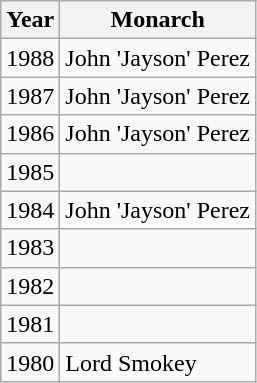<table class="wikitable sortable mw-collapsible mw-collapsed">
<tr>
<th>Year</th>
<th>Monarch</th>
</tr>
<tr>
<td>1988</td>
<td>John 'Jayson' Perez</td>
</tr>
<tr>
<td>1987</td>
<td>John 'Jayson' Perez</td>
</tr>
<tr>
<td>1986</td>
<td>John 'Jayson' Perez</td>
</tr>
<tr>
<td>1985</td>
<td></td>
</tr>
<tr>
<td>1984</td>
<td>John 'Jayson' Perez</td>
</tr>
<tr>
<td>1983</td>
<td></td>
</tr>
<tr>
<td>1982</td>
<td></td>
</tr>
<tr>
<td>1981</td>
<td></td>
</tr>
<tr>
<td>1980</td>
<td>Lord Smokey</td>
</tr>
</table>
